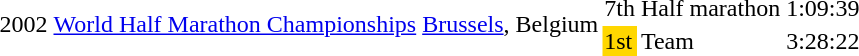<table>
<tr>
<td rowspan=2>2002</td>
<td rowspan=2><a href='#'>World Half Marathon Championships</a></td>
<td rowspan=2><a href='#'>Brussels</a>, Belgium</td>
<td>7th</td>
<td>Half marathon</td>
<td>1:09:39</td>
</tr>
<tr>
<td bgcolor=gold>1st</td>
<td>Team</td>
<td>3:28:22</td>
</tr>
</table>
